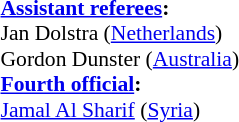<table width=100% style="font-size: 90%">
<tr>
<td><br><strong><a href='#'>Assistant referees</a>:</strong>
<br>Jan Dolstra (<a href='#'>Netherlands</a>)
<br>Gordon Dunster (<a href='#'>Australia</a>)
<br><strong><a href='#'>Fourth official</a>:</strong>
<br><a href='#'>Jamal Al Sharif</a> (<a href='#'>Syria</a>)</td>
</tr>
</table>
